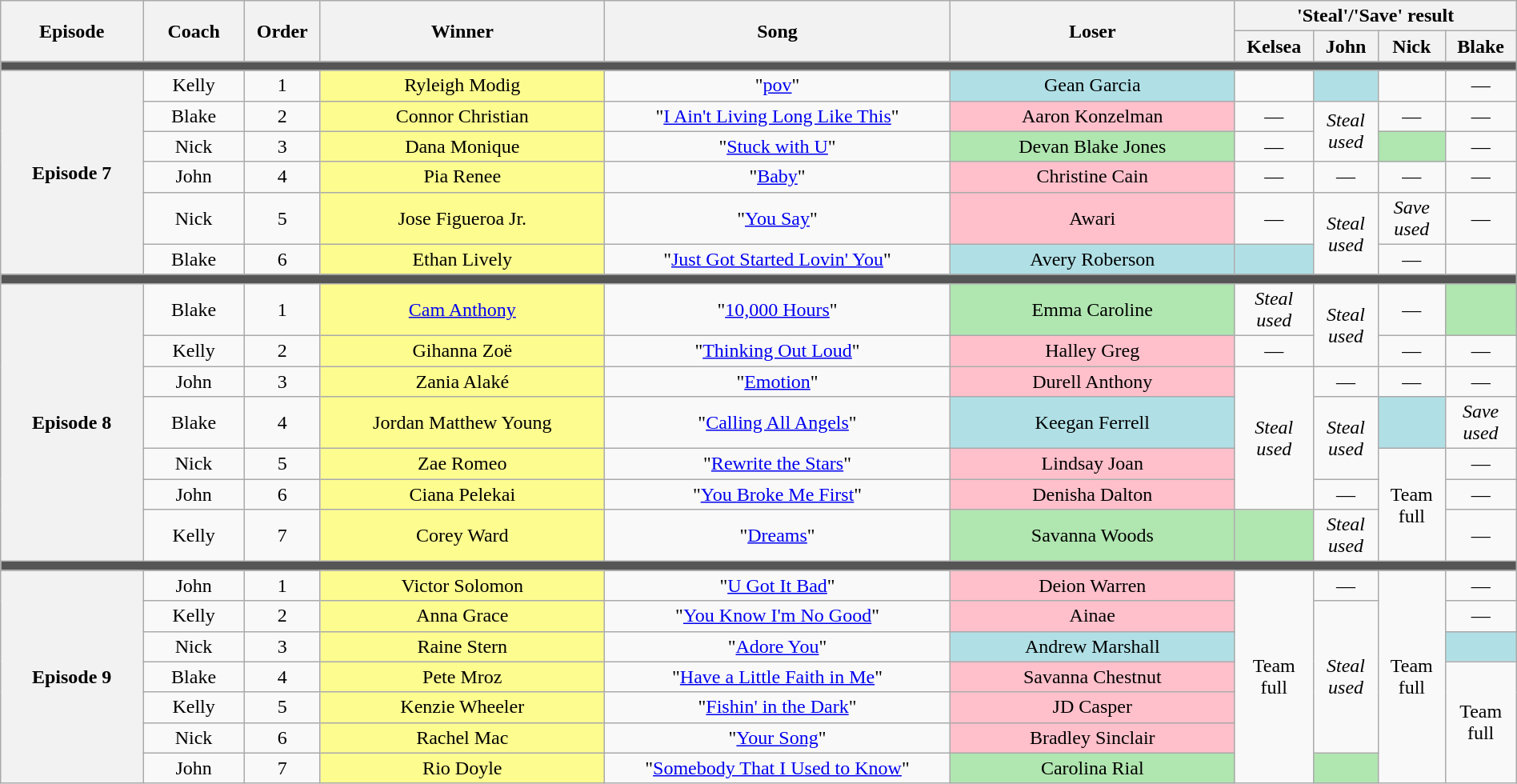<table class="wikitable" style="text-align: center; width:100%">
<tr>
<th rowspan="2" style="width:07%">Episode</th>
<th rowspan="2" style="width:05%">Coach</th>
<th rowspan="2" style="width:03%">Order</th>
<th rowspan="2" style="width:14%">Winner</th>
<th rowspan="2" style="width:17%">Song</th>
<th rowspan="2" style="width:14%">Loser</th>
<th colspan="4" style="width:40%">'Steal'/'Save' result</th>
</tr>
<tr>
<th style="width:03%">Kelsea</th>
<th style="width:03%">John</th>
<th style="width:03%">Nick</th>
<th style="width:03%">Blake</th>
</tr>
<tr>
<td colspan="10" style="background:#555"></td>
</tr>
<tr>
<th rowspan="6">Episode 7<br></th>
<td>Kelly</td>
<td>1</td>
<td style="background:#fdfc8f">Ryleigh Modig</td>
<td>"<a href='#'>pov</a>"</td>
<td style="background:#b0e0e6">Gean Garcia</td>
<td></td>
<td style="background:#b0e0e6"><em></em></td>
<td><em></em></td>
<td>—</td>
</tr>
<tr>
<td>Blake</td>
<td>2</td>
<td style="background:#fdfc8f">Connor Christian</td>
<td>"<a href='#'>I Ain't Living Long Like This</a>"</td>
<td style="background:pink">Aaron Konzelman</td>
<td>—</td>
<td rowspan="2"><em>Steal used</em></td>
<td>—</td>
<td>—</td>
</tr>
<tr>
<td>Nick</td>
<td>3</td>
<td style="background:#fdfc8f">Dana Monique</td>
<td>"<a href='#'>Stuck with U</a>"</td>
<td style="background:#b0e6b0">Devan Blake Jones</td>
<td>—</td>
<td style="background:#b0e6b0"><em></em></td>
<td>—</td>
</tr>
<tr>
<td>John</td>
<td>4</td>
<td style="background:#fdfc8f">Pia Renee</td>
<td>"<a href='#'>Baby</a>"</td>
<td style="background:pink">Christine Cain</td>
<td>—</td>
<td>—</td>
<td>—</td>
<td>—</td>
</tr>
<tr>
<td>Nick</td>
<td>5</td>
<td style="background:#fdfc8f">Jose Figueroa Jr.</td>
<td>"<a href='#'>You Say</a>"</td>
<td style="background:pink">Awari</td>
<td>—</td>
<td rowspan="2"><em>Steal used</em></td>
<td><em>Save used</em></td>
<td>—</td>
</tr>
<tr>
<td>Blake</td>
<td>6</td>
<td style="background:#fdfc8f">Ethan Lively</td>
<td>"<a href='#'>Just Got Started Lovin' You</a>"</td>
<td style="background:#b0e0e6">Avery Roberson</td>
<td style="background:#b0e0e6"><em></em></td>
<td>—</td>
<td></td>
</tr>
<tr>
<td colspan="10" style="background:#555"></td>
</tr>
<tr>
<th rowspan="7">Episode 8<br></th>
<td>Blake</td>
<td>1</td>
<td style="background:#fdfc8f"><a href='#'>Cam Anthony</a></td>
<td>"<a href='#'>10,000 Hours</a>"</td>
<td style="background:#b0e6b0">Emma Caroline</td>
<td><em>Steal used</em></td>
<td rowspan="2"><em>Steal used</em></td>
<td>—</td>
<td style="background:#b0e6b0"><em></em></td>
</tr>
<tr>
<td>Kelly</td>
<td>2</td>
<td style="background:#fdfc8f">Gihanna Zoë</td>
<td>"<a href='#'>Thinking Out Loud</a>"</td>
<td style="background:pink">Halley Greg</td>
<td>—</td>
<td>—</td>
<td>—</td>
</tr>
<tr>
<td>John</td>
<td>3</td>
<td style="background:#fdfc8f">Zania Alaké</td>
<td>"<a href='#'>Emotion</a>"</td>
<td style="background:pink">Durell Anthony</td>
<td rowspan="4"><em>Steal used</em></td>
<td>—</td>
<td>—</td>
<td>—</td>
</tr>
<tr>
<td>Blake</td>
<td>4</td>
<td style="background:#fdfc8f">Jordan Matthew Young</td>
<td>"<a href='#'>Calling All Angels</a>"</td>
<td style="background:#b0e0e6">Keegan Ferrell</td>
<td rowspan="2"><em>Steal used</em></td>
<td style="background:#b0e0e6"><em></em></td>
<td><em>Save used</em></td>
</tr>
<tr>
<td>Nick</td>
<td>5</td>
<td style="background:#fdfc8f">Zae Romeo</td>
<td>"<a href='#'>Rewrite the Stars</a>"</td>
<td style="background:pink">Lindsay Joan</td>
<td rowspan="3">Team full</td>
<td>—</td>
</tr>
<tr>
<td>John</td>
<td>6</td>
<td style="background:#fdfc8f">Ciana Pelekai</td>
<td>"<a href='#'>You Broke Me First</a>"</td>
<td style="background:pink">Denisha Dalton</td>
<td>—</td>
<td>—</td>
</tr>
<tr>
<td>Kelly</td>
<td>7</td>
<td style="background:#fdfc8f">Corey Ward</td>
<td>"<a href='#'>Dreams</a>"</td>
<td style="background:#b0e6b0">Savanna Woods</td>
<td style="background:#b0e6b0"><em></em></td>
<td><em>Steal used</em></td>
<td>—</td>
</tr>
<tr>
<td colspan="10" style="background:#555"></td>
</tr>
<tr>
<th rowspan="7">Episode 9<br></th>
<td>John</td>
<td>1</td>
<td style="background:#fdfc8f">Victor Solomon</td>
<td>"<a href='#'>U Got It Bad</a>"</td>
<td style="background:pink">Deion Warren</td>
<td rowspan="7">Team full</td>
<td>—</td>
<td rowspan="7">Team full</td>
<td>—</td>
</tr>
<tr>
<td>Kelly</td>
<td>2</td>
<td style="background:#fdfc8f">Anna Grace</td>
<td>"<a href='#'>You Know I'm No Good</a>"</td>
<td style="background:pink">Ainae</td>
<td rowspan="5"><em>Steal used</em></td>
<td>—</td>
</tr>
<tr>
<td>Nick</td>
<td>3</td>
<td style="background:#fdfc8f">Raine Stern</td>
<td>"<a href='#'>Adore You</a>"</td>
<td style="background:#b0e0e6">Andrew Marshall</td>
<td style="background:#b0e0e6"><em></em></td>
</tr>
<tr>
<td>Blake</td>
<td>4</td>
<td style="background:#fdfc8f">Pete Mroz</td>
<td>"<a href='#'>Have a Little Faith in Me</a>"</td>
<td style="background:pink">Savanna Chestnut</td>
<td rowspan="4">Team full</td>
</tr>
<tr>
<td>Kelly</td>
<td>5</td>
<td style="background:#fdfc8f">Kenzie Wheeler</td>
<td>"<a href='#'>Fishin' in the Dark</a>"</td>
<td style="background:pink">JD Casper</td>
</tr>
<tr>
<td>Nick</td>
<td>6</td>
<td style="background:#fdfc8f">Rachel Mac</td>
<td>"<a href='#'>Your Song</a>"</td>
<td style="background:pink">Bradley Sinclair</td>
</tr>
<tr>
<td>John</td>
<td>7</td>
<td style="background:#fdfc8f">Rio Doyle</td>
<td>"<a href='#'>Somebody That I Used to Know</a>"</td>
<td style="background:#b0e6b0">Carolina Rial</td>
<td style="background:#b0e6b0"><em></em></td>
</tr>
</table>
